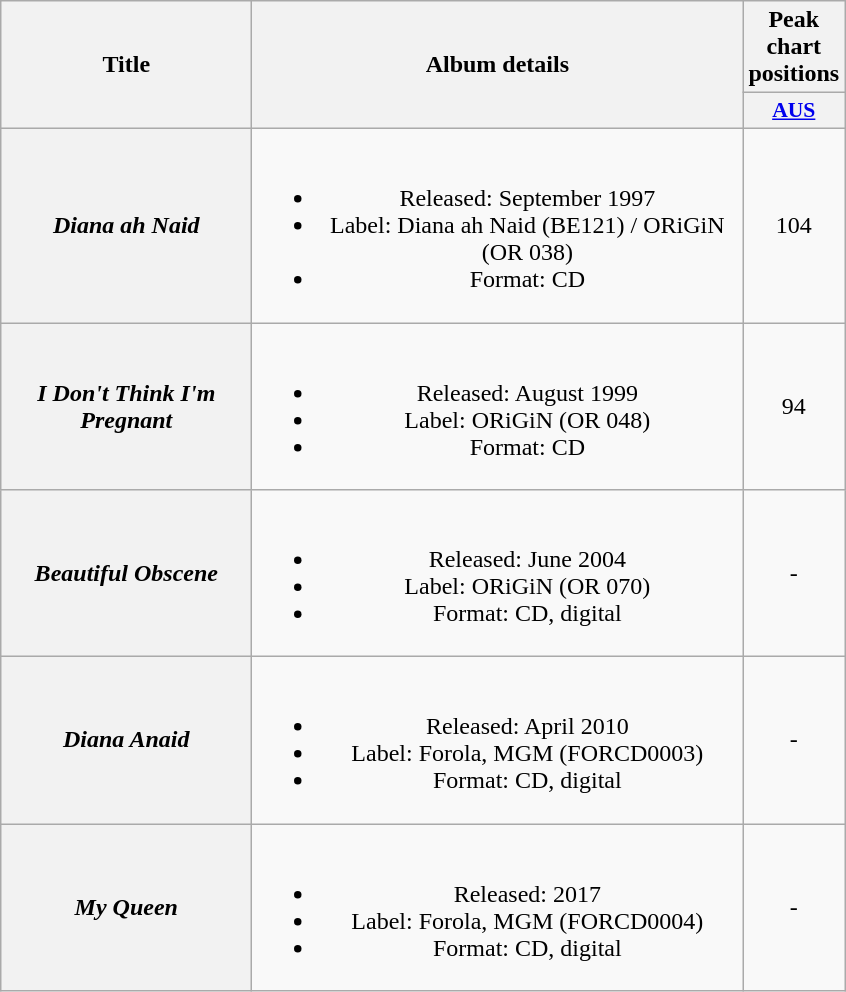<table class="wikitable plainrowheaders" style="text-align:center;" border="1">
<tr>
<th scope="col" rowspan="2" style="width:10em;">Title</th>
<th scope="col" rowspan="2" style="width:20em;">Album details</th>
<th scope="col" colspan="1">Peak chart positions</th>
</tr>
<tr>
<th scope="col" style="width:3em;font-size:90%;"><a href='#'>AUS</a><br></th>
</tr>
<tr>
<th scope="row"><em>Diana ah Naid</em></th>
<td><br><ul><li>Released: September 1997</li><li>Label: Diana ah Naid (BE121) / ORiGiN (OR 038)</li><li>Format: CD</li></ul></td>
<td>104</td>
</tr>
<tr>
<th scope="row"><em>I Don't Think I'm Pregnant</em></th>
<td><br><ul><li>Released: August 1999</li><li>Label: ORiGiN (OR 048)</li><li>Format: CD</li></ul></td>
<td>94</td>
</tr>
<tr>
<th scope="row"><em>Beautiful Obscene</em></th>
<td><br><ul><li>Released: June 2004</li><li>Label: ORiGiN (OR 070)</li><li>Format: CD, digital</li></ul></td>
<td>-</td>
</tr>
<tr>
<th scope="row"><em>Diana Anaid</em></th>
<td><br><ul><li>Released: April 2010</li><li>Label: Forola, MGM (FORCD0003)</li><li>Format: CD, digital</li></ul></td>
<td>-</td>
</tr>
<tr>
<th scope="row"><em>My Queen</em></th>
<td><br><ul><li>Released: 2017</li><li>Label: Forola, MGM (FORCD0004)</li><li>Format: CD, digital</li></ul></td>
<td>-</td>
</tr>
</table>
